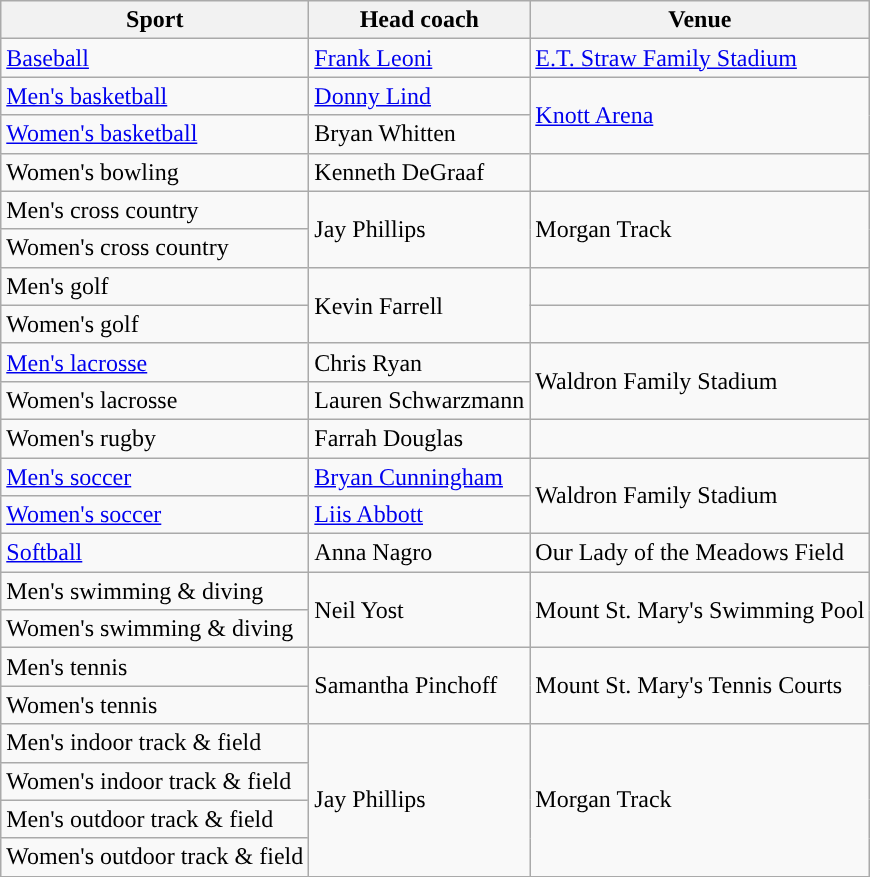<table class = "wikitable sortable" style="">
<tr>
<th width=px>Sport</th>
<th width=px>Head coach</th>
<th width=px>Venue</th>
</tr>
<tr>
<td><a href='#'>Baseball</a></td>
<td><a href='#'>Frank Leoni</a></td>
<td><a href='#'>E.T. Straw Family Stadium</a></td>
</tr>
<tr>
<td><a href='#'>Men's basketball</a></td>
<td><a href='#'>Donny Lind</a></td>
<td rowspan="2"><a href='#'>Knott Arena</a></td>
</tr>
<tr>
<td><a href='#'>Women's basketball</a></td>
<td>Bryan Whitten</td>
</tr>
<tr>
<td>Women's bowling</td>
<td>Kenneth DeGraaf</td>
<td></td>
</tr>
<tr>
<td>Men's cross country</td>
<td rowspan="2">Jay Phillips</td>
<td rowspan="2">Morgan Track</td>
</tr>
<tr>
<td>Women's cross country</td>
</tr>
<tr>
<td>Men's golf</td>
<td rowspan="2">Kevin Farrell</td>
<td></td>
</tr>
<tr>
<td>Women's golf</td>
<td></td>
</tr>
<tr>
<td><a href='#'>Men's lacrosse</a></td>
<td>Chris Ryan</td>
<td rowspan="2">Waldron Family Stadium</td>
</tr>
<tr>
<td>Women's lacrosse</td>
<td>Lauren Schwarzmann</td>
</tr>
<tr>
<td>Women's rugby</td>
<td>Farrah Douglas</td>
<td></td>
</tr>
<tr>
<td><a href='#'>Men's soccer</a></td>
<td><a href='#'>Bryan Cunningham</a></td>
<td rowspan="2">Waldron Family Stadium</td>
</tr>
<tr>
<td><a href='#'>Women's soccer</a></td>
<td><a href='#'>Liis Abbott</a></td>
</tr>
<tr>
<td><a href='#'>Softball</a></td>
<td>Anna Nagro</td>
<td>Our Lady of the Meadows Field</td>
</tr>
<tr>
<td>Men's swimming & diving</td>
<td rowspan="2">Neil Yost</td>
<td rowspan="2">Mount St. Mary's Swimming Pool</td>
</tr>
<tr>
<td>Women's swimming & diving</td>
</tr>
<tr>
<td>Men's tennis</td>
<td rowspan="2">Samantha Pinchoff</td>
<td rowspan="2">Mount St. Mary's Tennis Courts</td>
</tr>
<tr>
<td>Women's tennis</td>
</tr>
<tr>
<td>Men's indoor track & field</td>
<td rowspan="4">Jay Phillips</td>
<td rowspan="4">Morgan Track</td>
</tr>
<tr>
<td>Women's indoor track & field</td>
</tr>
<tr>
<td>Men's outdoor track & field</td>
</tr>
<tr>
<td>Women's outdoor track & field</td>
</tr>
<tr>
</tr>
</table>
